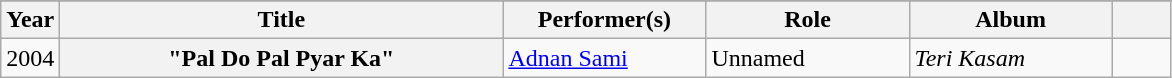<table class="wikitable plainrowheaders unsortable" style="text-align: margin;">
<tr>
</tr>
<tr>
<th scope="col" style="width: 2em;">Year</th>
<th scope="col" style="width: 18em;">Title</th>
<th scope="col" style="width: 8em;">Performer(s)</th>
<th scope="col" style="width: 8em;">Role</th>
<th scope="col" style="width: 8em;">Album</th>
<th scope="col" style="width: 2em;"></th>
</tr>
<tr>
<td>2004</td>
<th scope="row">"Pal Do Pal Pyar Ka"</th>
<td><a href='#'>Adnan Sami</a></td>
<td>Unnamed</td>
<td><em>Teri Kasam</em></td>
<td></td>
</tr>
</table>
